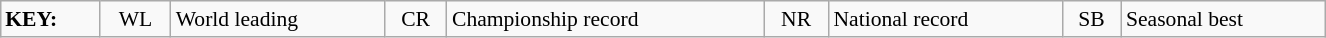<table class="wikitable" width="70%" style="margin:0.5em auto; font-size:90%;position:relative;">
<tr>
<td><strong>KEY:</strong></td>
<td align="center">WL</td>
<td>World leading</td>
<td align="center">CR</td>
<td>Championship record</td>
<td align="center">NR</td>
<td>National record</td>
<td align="center">SB</td>
<td>Seasonal best</td>
</tr>
</table>
